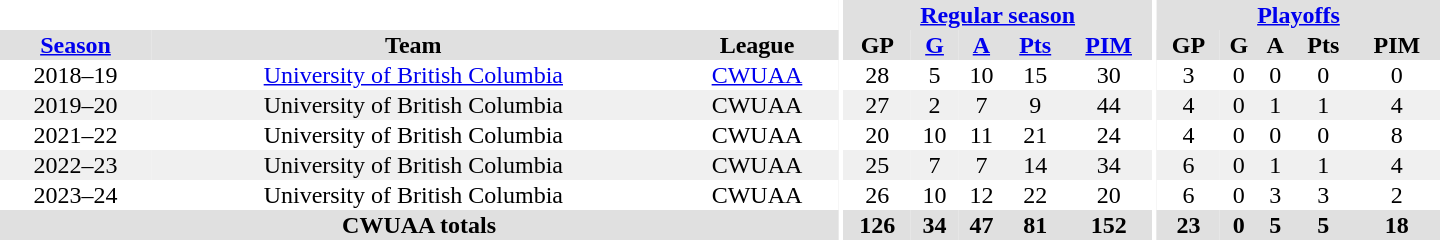<table border="0" cellpadding="1" cellspacing="0" style="text-align:center; width:60em">
<tr bgcolor="#e0e0e0">
<th colspan="3" bgcolor="#ffffff"></th>
<th rowspan="97" bgcolor="#ffffff"></th>
<th colspan="5"><a href='#'>Regular season</a></th>
<th rowspan="97" bgcolor="#ffffff"></th>
<th colspan="5"><a href='#'>Playoffs</a></th>
</tr>
<tr bgcolor="#e0e0e0">
<th><a href='#'>Season</a></th>
<th>Team</th>
<th>League</th>
<th>GP</th>
<th><a href='#'>G</a></th>
<th><a href='#'>A</a></th>
<th><a href='#'>Pts</a></th>
<th><a href='#'>PIM</a></th>
<th>GP</th>
<th>G</th>
<th>A</th>
<th>Pts</th>
<th>PIM</th>
</tr>
<tr>
<td>2018–19</td>
<td><a href='#'>University of British Columbia</a></td>
<td><a href='#'>CWUAA</a></td>
<td>28</td>
<td>5</td>
<td>10</td>
<td>15</td>
<td>30</td>
<td>3</td>
<td>0</td>
<td>0</td>
<td>0</td>
<td>0</td>
</tr>
<tr bgcolor="#f0f0f0">
<td>2019–20</td>
<td>University of British Columbia</td>
<td>CWUAA</td>
<td>27</td>
<td>2</td>
<td>7</td>
<td>9</td>
<td>44</td>
<td>4</td>
<td>0</td>
<td>1</td>
<td>1</td>
<td>4</td>
</tr>
<tr>
<td>2021–22</td>
<td>University of British Columbia</td>
<td>CWUAA</td>
<td>20</td>
<td>10</td>
<td>11</td>
<td>21</td>
<td>24</td>
<td>4</td>
<td>0</td>
<td>0</td>
<td>0</td>
<td>8</td>
</tr>
<tr bgcolor="#f0f0f0">
<td>2022–23</td>
<td>University of British Columbia</td>
<td>CWUAA</td>
<td>25</td>
<td>7</td>
<td>7</td>
<td>14</td>
<td>34</td>
<td>6</td>
<td>0</td>
<td>1</td>
<td>1</td>
<td>4</td>
</tr>
<tr>
<td>2023–24</td>
<td>University of British Columbia</td>
<td>CWUAA</td>
<td>26</td>
<td>10</td>
<td>12</td>
<td>22</td>
<td>20</td>
<td>6</td>
<td>0</td>
<td>3</td>
<td>3</td>
<td>2</td>
</tr>
<tr bgcolor="#e0e0e0">
<th colspan="3">CWUAA totals</th>
<th>126</th>
<th>34</th>
<th>47</th>
<th>81</th>
<th>152</th>
<th>23</th>
<th>0</th>
<th>5</th>
<th>5</th>
<th>18</th>
</tr>
</table>
